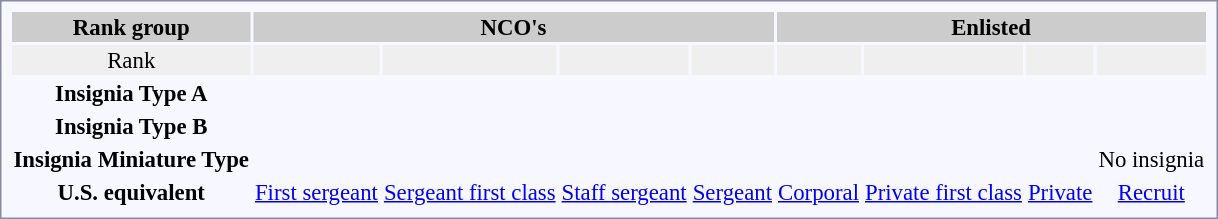<table style="border:1px solid #8888aa; background-color:#f7f8ff; padding:5px; font-size:95%; margin: 0px 12px 12px 0px; text-align:center;">
<tr style="background:#ccc;">
<th>Rank group</th>
<th colspan=4>NCO's</th>
<th colspan=4>Enlisted</th>
</tr>
<tr style="background:#efefef;">
<td>Rank</td>
<td><br></td>
<td><br></td>
<td><br></td>
<td><br></td>
<td><br></td>
<td><br></td>
<td><br></td>
<td><br></td>
</tr>
<tr>
<th>Insignia Type A</th>
<td></td>
<td></td>
<td></td>
<td></td>
<td></td>
<td></td>
<td></td>
<td></td>
</tr>
<tr style="text-align:center;">
<th>Insignia Type B</th>
<td></td>
<td></td>
<td></td>
<td></td>
<td></td>
<td></td>
<td></td>
<td></td>
</tr>
<tr style="text-align:center;">
<th>Insignia Miniature Type</th>
<td></td>
<td></td>
<td></td>
<td></td>
<td></td>
<td></td>
<td></td>
<td>No insignia</td>
</tr>
<tr style="text-align:center;">
<th>U.S. equivalent</th>
<td><a href='#'>First sergeant</a></td>
<td><a href='#'>Sergeant first class</a></td>
<td><a href='#'>Staff sergeant</a></td>
<td><a href='#'>Sergeant</a></td>
<td><a href='#'>Corporal</a></td>
<td><a href='#'>Private first class</a></td>
<td><a href='#'>Private</a></td>
<td><a href='#'>Recruit</a></td>
</tr>
</table>
